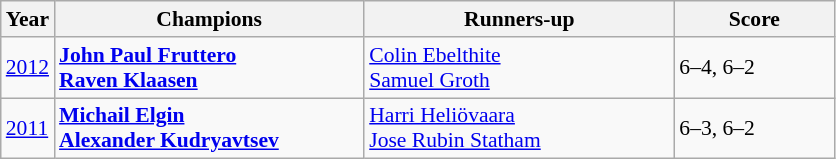<table class="wikitable" style="font-size:90%">
<tr>
<th>Year</th>
<th width="200">Champions</th>
<th width="200">Runners-up</th>
<th width="100">Score</th>
</tr>
<tr>
<td><a href='#'>2012</a></td>
<td> <strong><a href='#'>John Paul Fruttero</a></strong> <br>  <strong><a href='#'>Raven Klaasen</a></strong></td>
<td> <a href='#'>Colin Ebelthite</a> <br>  <a href='#'>Samuel Groth</a></td>
<td>6–4, 6–2</td>
</tr>
<tr>
<td><a href='#'>2011</a></td>
<td> <strong><a href='#'>Michail Elgin</a></strong> <br>  <strong><a href='#'>Alexander Kudryavtsev</a></strong></td>
<td> <a href='#'>Harri Heliövaara</a> <br>  <a href='#'>Jose Rubin Statham</a></td>
<td>6–3, 6–2</td>
</tr>
</table>
